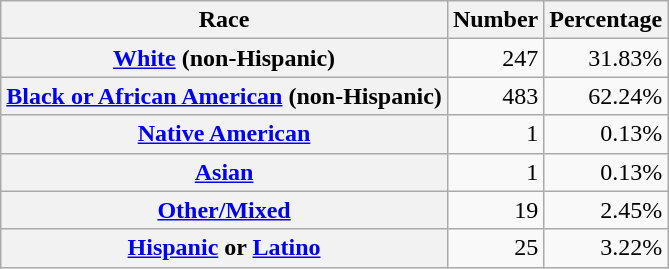<table class="wikitable" style="text-align:right">
<tr>
<th scope="col">Race</th>
<th scope="col">Number</th>
<th scope="col">Percentage</th>
</tr>
<tr>
<th scope="row"><a href='#'>White</a> (non-Hispanic)</th>
<td>247</td>
<td>31.83%</td>
</tr>
<tr>
<th scope="row"><a href='#'>Black or African American</a> (non-Hispanic)</th>
<td>483</td>
<td>62.24%</td>
</tr>
<tr>
<th scope="row"><a href='#'>Native American</a></th>
<td>1</td>
<td>0.13%</td>
</tr>
<tr>
<th scope="row"><a href='#'>Asian</a></th>
<td>1</td>
<td>0.13%</td>
</tr>
<tr>
<th scope="row"><a href='#'>Other/Mixed</a></th>
<td>19</td>
<td>2.45%</td>
</tr>
<tr>
<th scope="row"><a href='#'>Hispanic</a> or <a href='#'>Latino</a></th>
<td>25</td>
<td>3.22%</td>
</tr>
</table>
